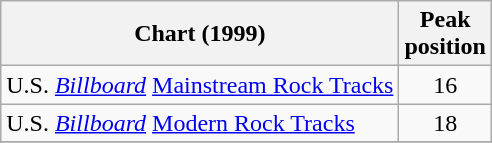<table class="wikitable">
<tr>
<th>Chart (1999)</th>
<th>Peak<br>position</th>
</tr>
<tr>
<td>U.S. <em><a href='#'>Billboard</a></em> <a href='#'>Mainstream Rock Tracks</a></td>
<td align="center">16</td>
</tr>
<tr>
<td>U.S. <em><a href='#'>Billboard</a></em> <a href='#'>Modern Rock Tracks</a></td>
<td align="center">18</td>
</tr>
<tr>
</tr>
</table>
